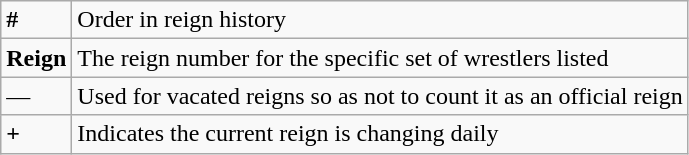<table class="wikitable">
<tr>
<td><strong>#</strong></td>
<td>Order in reign history</td>
</tr>
<tr>
<td><strong>Reign</strong></td>
<td>The reign number for the specific set of wrestlers listed</td>
</tr>
<tr>
<td>—</td>
<td>Used for vacated reigns so as not to count it as an official reign</td>
</tr>
<tr>
<td><strong>+</strong></td>
<td>Indicates the current reign is changing daily</td>
</tr>
</table>
